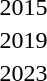<table>
<tr>
<td>2015<br></td>
<td></td>
<td></td>
<td></td>
</tr>
<tr>
<td>2019<br></td>
<td></td>
<td></td>
<td></td>
</tr>
<tr>
<td>2023<br></td>
<td></td>
<td></td>
<td></td>
</tr>
</table>
